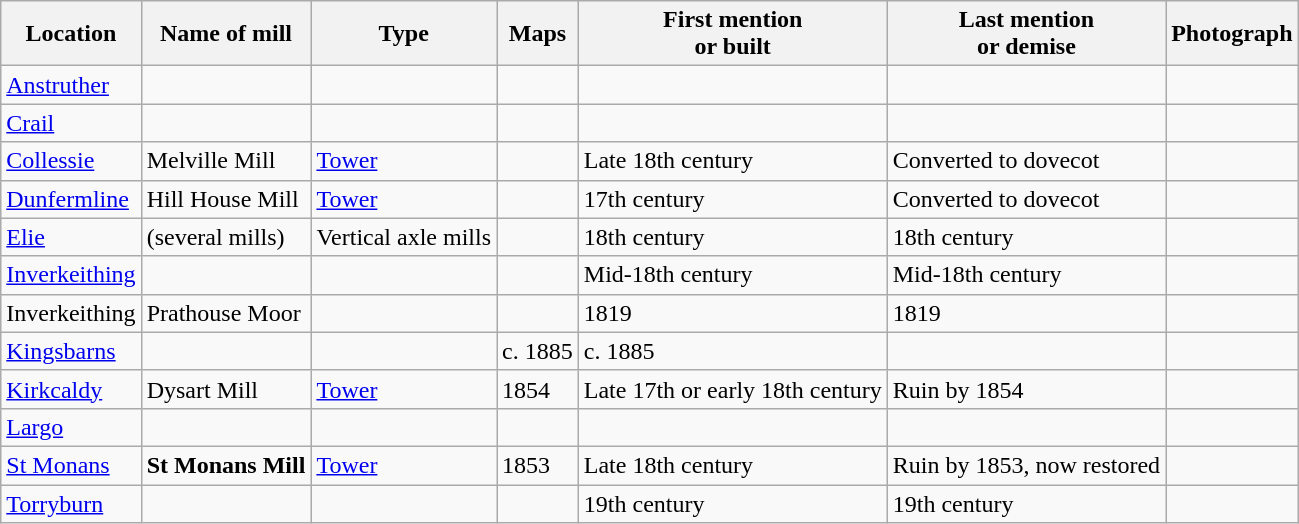<table class="wikitable">
<tr>
<th>Location</th>
<th>Name of mill</th>
<th>Type</th>
<th>Maps</th>
<th>First mention<br>or built</th>
<th>Last mention<br> or demise</th>
<th>Photograph</th>
</tr>
<tr>
<td><a href='#'>Anstruther</a></td>
<td></td>
<td></td>
<td></td>
<td></td>
<td></td>
<td></td>
</tr>
<tr>
<td><a href='#'>Crail</a></td>
<td></td>
<td></td>
<td></td>
<td></td>
<td></td>
<td></td>
</tr>
<tr>
<td><a href='#'>Collessie</a></td>
<td>Melville Mill<br></td>
<td><a href='#'>Tower</a></td>
<td></td>
<td>Late 18th century</td>
<td>Converted to dovecot</td>
<td></td>
</tr>
<tr>
<td><a href='#'>Dunfermline</a></td>
<td>Hill House Mill<br></td>
<td><a href='#'>Tower</a></td>
<td></td>
<td>17th century</td>
<td>Converted to dovecot</td>
<td></td>
</tr>
<tr>
<td><a href='#'>Elie</a></td>
<td>(several mills)</td>
<td>Vertical axle mills</td>
<td></td>
<td>18th century</td>
<td>18th century</td>
<td></td>
</tr>
<tr>
<td><a href='#'>Inverkeithing</a></td>
<td></td>
<td></td>
<td></td>
<td>Mid-18th century</td>
<td>Mid-18th century</td>
<td></td>
</tr>
<tr>
<td>Inverkeithing</td>
<td>Prathouse Moor</td>
<td></td>
<td></td>
<td>1819</td>
<td>1819</td>
<td></td>
</tr>
<tr>
<td><a href='#'>Kingsbarns</a></td>
<td></td>
<td></td>
<td>c. 1885</td>
<td>c. 1885</td>
<td></td>
<td></td>
</tr>
<tr>
<td><a href='#'>Kirkcaldy</a></td>
<td>Dysart Mill<br></td>
<td><a href='#'>Tower</a></td>
<td>1854</td>
<td>Late 17th or early 18th century</td>
<td>Ruin by 1854</td>
<td></td>
</tr>
<tr>
<td><a href='#'>Largo</a></td>
<td></td>
<td></td>
<td></td>
<td></td>
<td></td>
<td></td>
</tr>
<tr>
<td><a href='#'>St Monans</a></td>
<td><strong>St Monans Mill</strong><br></td>
<td><a href='#'>Tower</a></td>
<td>1853</td>
<td>Late 18th century</td>
<td>Ruin by 1853, now restored</td>
<td></td>
</tr>
<tr>
<td><a href='#'>Torryburn</a></td>
<td></td>
<td></td>
<td></td>
<td>19th century</td>
<td>19th century</td>
<td></td>
</tr>
</table>
